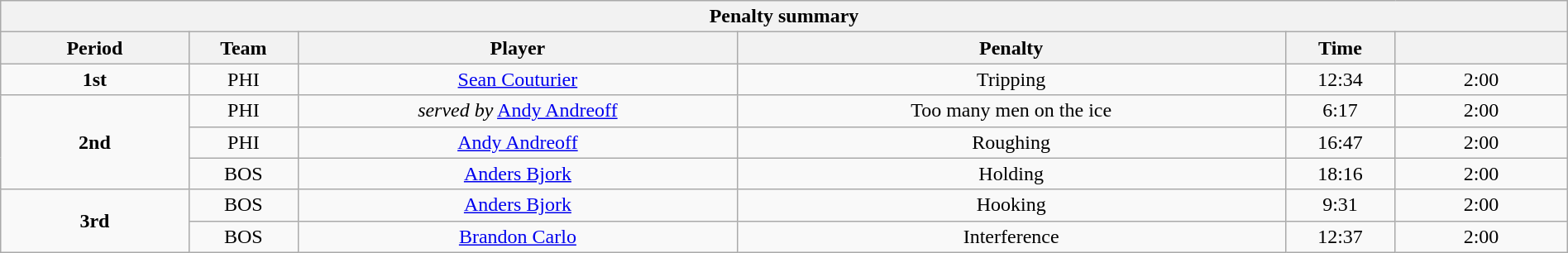<table style="width:100%; text-align:center;" class="wikitable">
<tr>
<th colspan=6>Penalty summary</th>
</tr>
<tr>
<th style="width:12%;">Period</th>
<th style="width:7%;">Team</th>
<th style="width:28%;">Player</th>
<th style="width:35%;">Penalty</th>
<th style="width:7%;">Time</th>
<th style="width:11%;"></th>
</tr>
<tr>
<td><strong>1st</strong></td>
<td>PHI</td>
<td><a href='#'>Sean Couturier</a></td>
<td>Tripping</td>
<td>12:34</td>
<td>2:00</td>
</tr>
<tr>
<td rowspan=3><strong>2nd</strong></td>
<td>PHI</td>
<td><em>served by</em> <a href='#'>Andy Andreoff</a></td>
<td>Too many men on the ice</td>
<td>6:17</td>
<td>2:00</td>
</tr>
<tr>
<td>PHI</td>
<td><a href='#'>Andy Andreoff</a></td>
<td>Roughing</td>
<td>16:47</td>
<td>2:00</td>
</tr>
<tr>
<td>BOS</td>
<td><a href='#'>Anders Bjork</a></td>
<td>Holding</td>
<td>18:16</td>
<td>2:00</td>
</tr>
<tr>
<td rowspan=2><strong>3rd</strong></td>
<td>BOS</td>
<td><a href='#'>Anders Bjork</a></td>
<td>Hooking</td>
<td>9:31</td>
<td>2:00</td>
</tr>
<tr>
<td>BOS</td>
<td><a href='#'>Brandon Carlo</a></td>
<td>Interference</td>
<td>12:37</td>
<td>2:00</td>
</tr>
</table>
